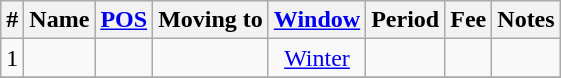<table class="wikitable sortable" style="text-align:center">
<tr>
<th>#</th>
<th>Name</th>
<th><a href='#'>POS</a></th>
<th>Moving to</th>
<th><a href='#'>Window</a></th>
<th>Period</th>
<th>Fee</th>
<th>Notes</th>
</tr>
<tr>
<td>1</td>
<td align=left></td>
<td></td>
<td align=left></td>
<td><a href='#'>Winter</a></td>
<td></td>
<td></td>
<td></td>
</tr>
<tr>
</tr>
</table>
